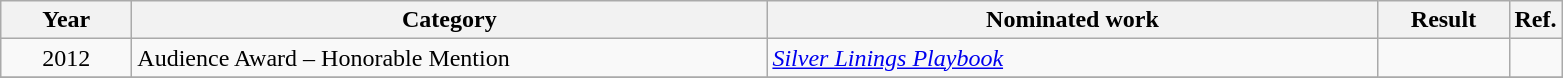<table class=wikitable>
<tr>
<th scope="col" style="width:5em;">Year</th>
<th scope="col" style="width:26em;">Category</th>
<th scope="col" style="width:25em;">Nominated work</th>
<th scope="col" style="width:5em;">Result</th>
<th>Ref.</th>
</tr>
<tr>
<td style="text-align:center;">2012</td>
<td>Audience Award – Honorable Mention</td>
<td><em><a href='#'>Silver Linings Playbook</a></em></td>
<td></td>
<td></td>
</tr>
<tr>
</tr>
</table>
